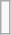<table class="wikitable floatright" style="font-size: 85%;">
<tr>
<td><br></td>
</tr>
</table>
